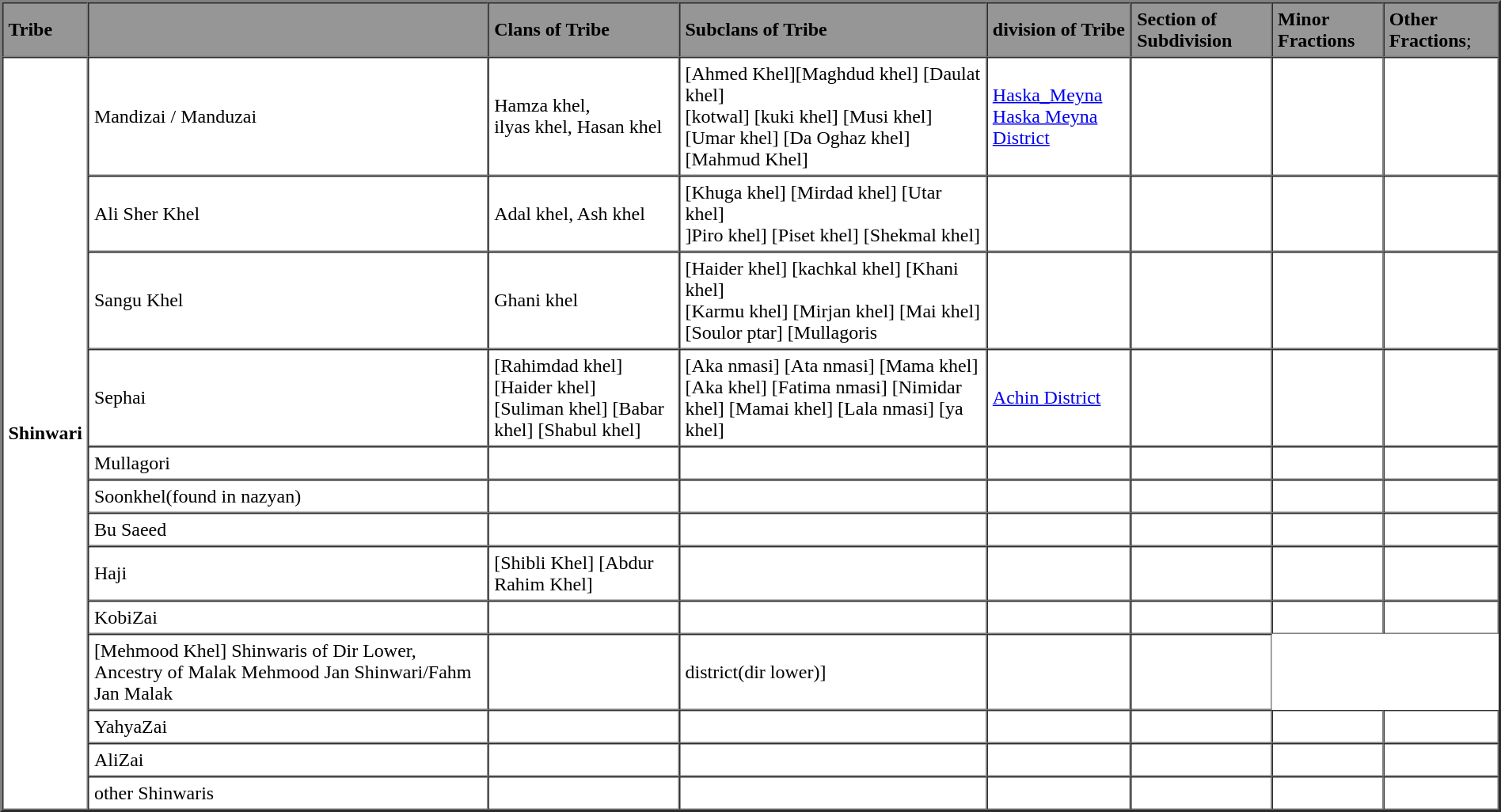<table border="2" cellspacing="0" cellpadding="4" style="width:100%;">
<tr style="background:#969696;">
<td><strong>Tribe </strong></td>
<td></td>
<td><strong>Clans of Tribe </strong></td>
<td><strong>Subclans of Tribe </strong></td>
<td><strong>division of Tribe </strong></td>
<td><strong>Section of Subdivision </strong></td>
<td><strong>Minor Fractions </strong></td>
<td><strong>Other Fractions</strong>;</td>
</tr>
<tr>
<td rowspan="13"><strong>Shinwari</strong></td>
<td>Mandizai / Manduzai</td>
<td>Hamza khel,<br>ilyas khel, 
Hasan khel</td>
<td>[Ahmed Khel][Maghdud khel] [Daulat khel]<br>[kotwal] [kuki khel] [Musi khel] [Umar khel]
[Da Oghaz khel] [Mahmud Khel]</td>
<td><a href='#'>Haska_Meyna</a><br><a href='#'>Haska Meyna District</a></td>
<td style="background:white;"> </td>
<td style="background:white;"> </td>
<td style="background:white;"> </td>
</tr>
<tr>
<td>Ali Sher Khel</td>
<td>Adal khel, Ash khel</td>
<td>[Khuga khel] [Mirdad khel] [Utar khel]<br>]Piro khel] [Piset khel] [Shekmal khel]</td>
<td style="background:white;"> </td>
<td style="background:white;"> </td>
<td style="background:white;"> </td>
<td style="background:white;"> </td>
</tr>
<tr>
<td>Sangu Khel</td>
<td>Ghani khel</td>
<td>[Haider khel] [kachkal khel] [Khani khel]<br>[Karmu khel] [Mirjan khel] [Mai khel]
[Soulor ptar] [Mullagoris</td>
<td style="background:white;"> </td>
<td style="background:white;"> </td>
<td style="background:white;"> </td>
<td style="background:white;"> </td>
</tr>
<tr>
<td>Sephai</td>
<td>[Rahimdad khel] [Haider khel]<br>[Suliman khel] [Babar khel] [Shabul khel]</td>
<td>[Aka nmasi] [Ata nmasi] [Mama khel]<br>[Aka khel] [Fatima nmasi] [Nimidar khel]
[Mamai khel] [Lala nmasi] [ya khel]</td>
<td><a href='#'>Achin District</a></td>
<td style="background:white;"> </td>
<td style="background:white;"> </td>
<td style="background:white;"> </td>
</tr>
<tr>
<td>Mullagori</td>
<td style="background:white;"> </td>
<td style="background:white;"> </td>
<td style="background:white;"> </td>
<td style="background:white;"> </td>
<td style="background:white;"> </td>
<td style="background:white;"> </td>
</tr>
<tr>
<td>Soonkhel(found in nazyan)</td>
<td style="background:white;"> </td>
<td style="background:white;"> </td>
<td style="background:white;"> </td>
<td style="background:white;"> </td>
<td style="background:white;"> </td>
<td style="background:white;"> </td>
</tr>
<tr>
<td>Bu Saeed</td>
<td style="background:white;"> </td>
<td style="background:white;"> </td>
<td style="background:white;"> </td>
<td style="background:white;"> </td>
<td style="background:white;"> </td>
<td style="background:white;"> </td>
</tr>
<tr>
<td>Haji</td>
<td>[Shibli Khel] [Abdur Rahim Khel]</td>
<td style="background:white;"> </td>
<td style="background:white;"> </td>
<td style="background:white;"> </td>
<td style="background:white;"> </td>
<td style="background:white;"> </td>
</tr>
<tr>
<td>KobiZai</td>
<td style="background:white;"> </td>
<td style="background:white;"> </td>
<td style="background:white;"> </td>
<td style="background:white;"> </td>
<td style="background:white;"> </td>
<td style="background:white;"> </td>
</tr>
<tr>
<td>[Mehmood Khel] Shinwaris of Dir Lower, Ancestry of Malak Mehmood Jan Shinwari/Fahm Jan Malak</td>
<td style="background:white;"> </td>
<td>district(dir lower)]</td>
<td style="background:white;"> </td>
<td style="background:white;"> </td>
</tr>
<tr>
<td>YahyaZai</td>
<td style="background:white;"> </td>
<td style="background:white;"> </td>
<td style="background:white;"> </td>
<td style="background:white;"> </td>
<td style="background:white;"> </td>
<td style="background:white;"> </td>
</tr>
<tr>
<td>AliZai</td>
<td style="background:white;"> </td>
<td style="background:white;"> </td>
<td style="background:white;"> </td>
<td style="background:white;"> </td>
<td style="background:white;"> </td>
<td style="background:white;"> </td>
</tr>
<tr>
<td>other Shinwaris</td>
<td style="background:white;"> </td>
<td style="background:white;"> </td>
<td style="background:white;"> </td>
<td style="background:white;"> </td>
<td style="background:white;"> </td>
<td style="background:white;"> </td>
</tr>
</table>
